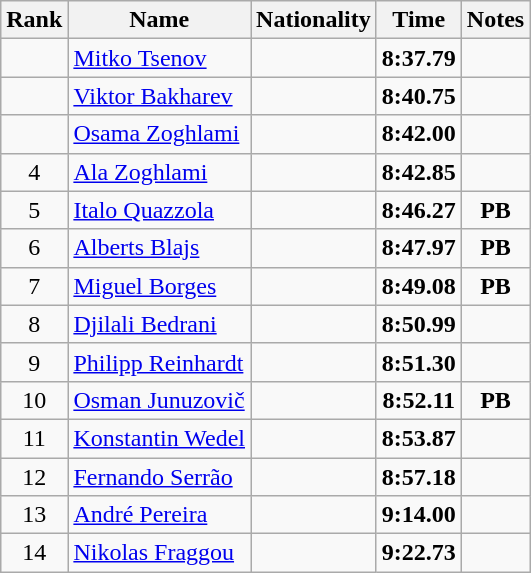<table class="wikitable sortable" style="text-align:center">
<tr>
<th>Rank</th>
<th>Name</th>
<th>Nationality</th>
<th>Time</th>
<th>Notes</th>
</tr>
<tr>
<td></td>
<td align=left><a href='#'>Mitko Tsenov</a></td>
<td align=left></td>
<td><strong>8:37.79</strong></td>
<td></td>
</tr>
<tr>
<td></td>
<td align=left><a href='#'>Viktor Bakharev</a></td>
<td align=left></td>
<td><strong>8:40.75</strong></td>
<td></td>
</tr>
<tr>
<td></td>
<td align=left><a href='#'>Osama Zoghlami</a></td>
<td align=left></td>
<td><strong>8:42.00</strong></td>
<td></td>
</tr>
<tr>
<td>4</td>
<td align=left><a href='#'>Ala Zoghlami</a></td>
<td align=left></td>
<td><strong>8:42.85</strong></td>
<td></td>
</tr>
<tr>
<td>5</td>
<td align=left><a href='#'>Italo Quazzola</a></td>
<td align=left></td>
<td><strong>8:46.27</strong></td>
<td><strong>PB</strong></td>
</tr>
<tr>
<td>6</td>
<td align=left><a href='#'>Alberts Blajs</a></td>
<td align=left></td>
<td><strong>8:47.97</strong></td>
<td><strong>PB</strong></td>
</tr>
<tr>
<td>7</td>
<td align=left><a href='#'>Miguel Borges</a></td>
<td align=left></td>
<td><strong>8:49.08</strong></td>
<td><strong>PB</strong></td>
</tr>
<tr>
<td>8</td>
<td align=left><a href='#'>Djilali Bedrani</a></td>
<td align=left></td>
<td><strong>8:50.99</strong></td>
<td></td>
</tr>
<tr>
<td>9</td>
<td align=left><a href='#'>Philipp Reinhardt</a></td>
<td align=left></td>
<td><strong>8:51.30</strong></td>
<td></td>
</tr>
<tr>
<td>10</td>
<td align=left><a href='#'>Osman Junuzovič</a></td>
<td align=left></td>
<td><strong>8:52.11</strong></td>
<td><strong>PB</strong></td>
</tr>
<tr>
<td>11</td>
<td align=left><a href='#'>Konstantin Wedel</a></td>
<td align=left></td>
<td><strong>8:53.87</strong></td>
<td></td>
</tr>
<tr>
<td>12</td>
<td align=left><a href='#'>Fernando Serrão</a></td>
<td align=left></td>
<td><strong>8:57.18</strong></td>
<td></td>
</tr>
<tr>
<td>13</td>
<td align=left><a href='#'>André Pereira</a></td>
<td align=left></td>
<td><strong>9:14.00</strong></td>
<td></td>
</tr>
<tr>
<td>14</td>
<td align=left><a href='#'>Nikolas Fraggou</a></td>
<td align=left></td>
<td><strong>9:22.73</strong></td>
<td></td>
</tr>
</table>
